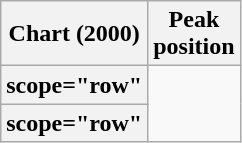<table class="wikitable plainrowheaders sortable">
<tr>
<th scope="col">Chart (2000)</th>
<th scope="col">Peak<br>position</th>
</tr>
<tr>
<th>scope="row" </th>
</tr>
<tr>
<th>scope="row" </th>
</tr>
</table>
